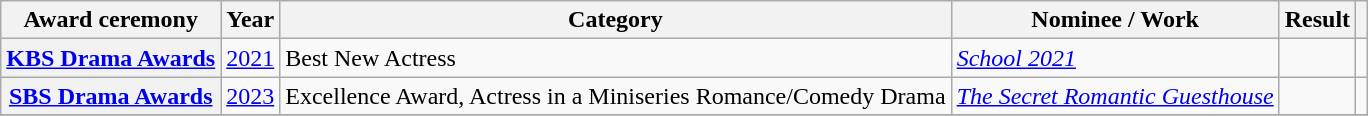<table class="wikitable plainrowheaders sortable">
<tr>
<th scope="col">Award ceremony</th>
<th scope="col">Year</th>
<th scope="col">Category</th>
<th scope="col">Nominee / Work</th>
<th scope="col">Result</th>
<th scope="col" class="unsortable"></th>
</tr>
<tr>
<th scope="row"  rowspan="1"><a href='#'>KBS Drama Awards</a></th>
<td><a href='#'>2021</a></td>
<td>Best New Actress</td>
<td><em><a href='#'>School 2021</a></em></td>
<td></td>
<td style="text-align:center"></td>
</tr>
<tr>
<th scope="row"  rowspan="1"><a href='#'>SBS Drama Awards</a></th>
<td><a href='#'>2023</a></td>
<td>Excellence Award, Actress in a Miniseries Romance/Comedy Drama</td>
<td><em><a href='#'>The Secret Romantic Guesthouse</a></em></td>
<td></td>
<td style="text-align:center"></td>
</tr>
<tr>
</tr>
</table>
